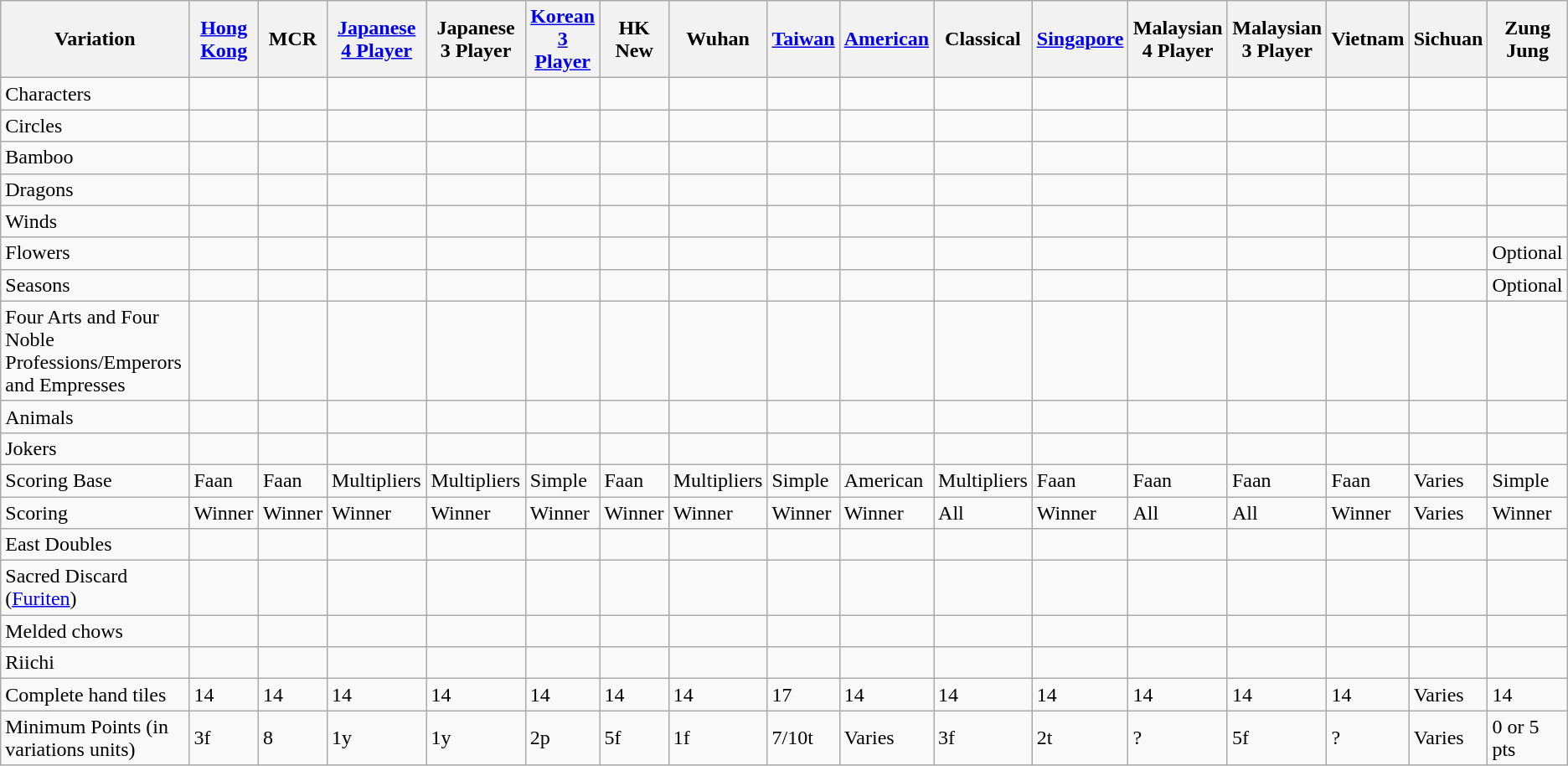<table class="wikitable">
<tr>
<th>Variation</th>
<th><a href='#'>Hong Kong</a></th>
<th>MCR</th>
<th><a href='#'>Japanese 4 Player</a></th>
<th>Japanese 3 Player</th>
<th><a href='#'>Korean 3 Player</a></th>
<th>HK New</th>
<th>Wuhan</th>
<th><a href='#'>Taiwan</a></th>
<th><a href='#'>American</a></th>
<th>Classical</th>
<th><a href='#'>Singapore</a></th>
<th>Malaysian 4 Player</th>
<th>Malaysian 3 Player</th>
<th>Vietnam</th>
<th>Sichuan</th>
<th>Zung Jung</th>
</tr>
<tr>
<td>Characters</td>
<td></td>
<td></td>
<td></td>
<td></td>
<td></td>
<td></td>
<td></td>
<td></td>
<td></td>
<td></td>
<td></td>
<td></td>
<td></td>
<td></td>
<td></td>
<td></td>
</tr>
<tr>
<td>Circles</td>
<td></td>
<td></td>
<td></td>
<td></td>
<td></td>
<td></td>
<td></td>
<td></td>
<td></td>
<td></td>
<td></td>
<td></td>
<td></td>
<td></td>
<td></td>
<td></td>
</tr>
<tr>
<td>Bamboo</td>
<td></td>
<td></td>
<td></td>
<td></td>
<td></td>
<td></td>
<td></td>
<td></td>
<td></td>
<td></td>
<td></td>
<td></td>
<td></td>
<td></td>
<td></td>
<td></td>
</tr>
<tr>
<td>Dragons</td>
<td></td>
<td></td>
<td></td>
<td></td>
<td></td>
<td></td>
<td></td>
<td></td>
<td></td>
<td></td>
<td></td>
<td></td>
<td></td>
<td></td>
<td></td>
<td></td>
</tr>
<tr>
<td>Winds</td>
<td></td>
<td></td>
<td></td>
<td></td>
<td></td>
<td></td>
<td></td>
<td></td>
<td></td>
<td></td>
<td></td>
<td></td>
<td></td>
<td></td>
<td></td>
<td></td>
</tr>
<tr>
<td>Flowers</td>
<td></td>
<td></td>
<td></td>
<td></td>
<td></td>
<td></td>
<td></td>
<td></td>
<td></td>
<td></td>
<td></td>
<td></td>
<td></td>
<td></td>
<td></td>
<td>Optional</td>
</tr>
<tr>
<td>Seasons</td>
<td></td>
<td></td>
<td></td>
<td></td>
<td></td>
<td></td>
<td></td>
<td></td>
<td></td>
<td></td>
<td></td>
<td></td>
<td></td>
<td></td>
<td></td>
<td>Optional</td>
</tr>
<tr>
<td>Four Arts and Four Noble Professions/Emperors and Empresses</td>
<td></td>
<td></td>
<td></td>
<td></td>
<td></td>
<td></td>
<td></td>
<td></td>
<td></td>
<td></td>
<td></td>
<td></td>
<td></td>
<td></td>
<td></td>
<td></td>
</tr>
<tr>
<td>Animals</td>
<td></td>
<td></td>
<td></td>
<td></td>
<td></td>
<td></td>
<td></td>
<td></td>
<td></td>
<td></td>
<td></td>
<td></td>
<td></td>
<td></td>
<td></td>
<td></td>
</tr>
<tr>
<td>Jokers</td>
<td></td>
<td></td>
<td></td>
<td></td>
<td></td>
<td></td>
<td></td>
<td></td>
<td></td>
<td></td>
<td></td>
<td></td>
<td></td>
<td></td>
<td></td>
<td></td>
</tr>
<tr>
<td>Scoring Base</td>
<td>Faan</td>
<td>Faan</td>
<td>Multipliers</td>
<td>Multipliers</td>
<td>Simple</td>
<td>Faan</td>
<td>Multipliers</td>
<td>Simple</td>
<td>American</td>
<td>Multipliers</td>
<td>Faan</td>
<td>Faan</td>
<td>Faan</td>
<td>Faan</td>
<td>Varies</td>
<td>Simple</td>
</tr>
<tr>
<td>Scoring</td>
<td>Winner</td>
<td>Winner</td>
<td>Winner</td>
<td>Winner</td>
<td>Winner</td>
<td>Winner</td>
<td>Winner</td>
<td>Winner</td>
<td>Winner</td>
<td>All</td>
<td>Winner</td>
<td>All</td>
<td>All</td>
<td>Winner</td>
<td>Varies</td>
<td>Winner</td>
</tr>
<tr>
<td>East Doubles</td>
<td></td>
<td></td>
<td></td>
<td></td>
<td></td>
<td></td>
<td></td>
<td></td>
<td></td>
<td></td>
<td></td>
<td></td>
<td></td>
<td></td>
<td></td>
<td></td>
</tr>
<tr>
<td>Sacred Discard (<a href='#'>Furiten</a>)</td>
<td></td>
<td></td>
<td></td>
<td></td>
<td></td>
<td></td>
<td></td>
<td></td>
<td></td>
<td></td>
<td></td>
<td></td>
<td></td>
<td></td>
<td></td>
<td></td>
</tr>
<tr>
<td>Melded chows</td>
<td></td>
<td></td>
<td></td>
<td></td>
<td></td>
<td></td>
<td></td>
<td></td>
<td></td>
<td></td>
<td></td>
<td></td>
<td></td>
<td></td>
<td></td>
<td></td>
</tr>
<tr>
<td>Riichi</td>
<td></td>
<td></td>
<td></td>
<td></td>
<td></td>
<td></td>
<td></td>
<td></td>
<td></td>
<td></td>
<td></td>
<td></td>
<td></td>
<td></td>
<td></td>
<td></td>
</tr>
<tr>
<td>Complete hand tiles</td>
<td>14</td>
<td>14</td>
<td>14</td>
<td>14</td>
<td>14</td>
<td>14</td>
<td>14</td>
<td>17</td>
<td>14</td>
<td>14</td>
<td>14</td>
<td>14</td>
<td>14</td>
<td>14</td>
<td>Varies</td>
<td>14</td>
</tr>
<tr i, volves>
<td>Minimum Points (in variations units)</td>
<td>3f</td>
<td>8</td>
<td>1y</td>
<td>1y</td>
<td>2p</td>
<td>5f</td>
<td>1f</td>
<td>7/10t</td>
<td>Varies</td>
<td>3f</td>
<td>2t</td>
<td>?</td>
<td>5f</td>
<td>?</td>
<td>Varies</td>
<td>0 or 5 pts</td>
</tr>
</table>
